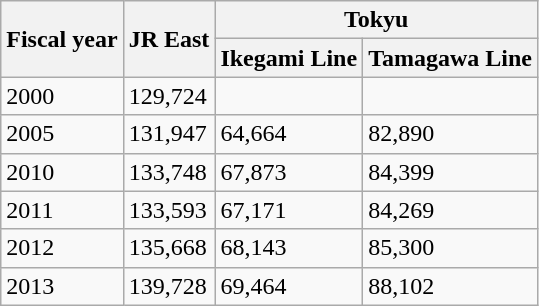<table class="wikitable">
<tr>
<th rowspan="2">Fiscal year</th>
<th rowspan="2">JR East</th>
<th colspan="2">Tokyu</th>
</tr>
<tr>
<th>Ikegami Line</th>
<th>Tamagawa Line</th>
</tr>
<tr>
<td>2000</td>
<td>129,724</td>
<td></td>
<td></td>
</tr>
<tr>
<td>2005</td>
<td>131,947</td>
<td>64,664</td>
<td>82,890</td>
</tr>
<tr>
<td>2010</td>
<td>133,748</td>
<td>67,873</td>
<td>84,399</td>
</tr>
<tr>
<td>2011</td>
<td>133,593</td>
<td>67,171</td>
<td>84,269</td>
</tr>
<tr>
<td>2012</td>
<td>135,668</td>
<td>68,143</td>
<td>85,300</td>
</tr>
<tr>
<td>2013</td>
<td>139,728</td>
<td>69,464</td>
<td>88,102</td>
</tr>
</table>
